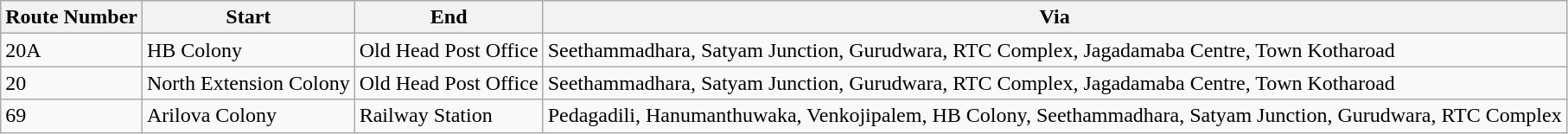<table class="sortable wikitable">
<tr>
<th>Route Number</th>
<th>Start</th>
<th>End</th>
<th>Via</th>
</tr>
<tr>
<td>20A</td>
<td>HB Colony</td>
<td>Old Head Post Office</td>
<td>Seethammadhara, Satyam Junction, Gurudwara, RTC Complex, Jagadamaba Centre, Town Kotharoad</td>
</tr>
<tr>
<td>20</td>
<td>North Extension Colony</td>
<td>Old Head Post Office</td>
<td>Seethammadhara, Satyam Junction, Gurudwara, RTC Complex, Jagadamaba Centre, Town Kotharoad</td>
</tr>
<tr>
<td>69</td>
<td>Arilova Colony</td>
<td>Railway Station</td>
<td>Pedagadili, Hanumanthuwaka, Venkojipalem, HB Colony, Seethammadhara, Satyam Junction, Gurudwara, RTC Complex</td>
</tr>
</table>
